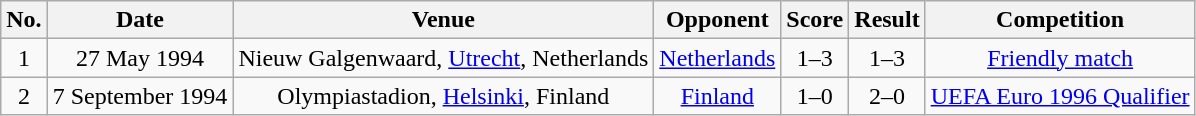<table class="wikitable sortable" style="text-align:center">
<tr>
<th>No.</th>
<th>Date</th>
<th>Venue</th>
<th>Opponent</th>
<th>Score</th>
<th>Result</th>
<th>Competition</th>
</tr>
<tr>
<td>1</td>
<td>27 May 1994</td>
<td>Nieuw Galgenwaard, <a href='#'>Utrecht</a>, Netherlands</td>
<td><a href='#'>Netherlands</a></td>
<td>1–3</td>
<td>1–3</td>
<td><a href='#'>Friendly match</a></td>
</tr>
<tr>
<td>2</td>
<td>7 September 1994</td>
<td>Olympiastadion, <a href='#'>Helsinki</a>, Finland</td>
<td><a href='#'>Finland</a></td>
<td>1–0</td>
<td>2–0</td>
<td><a href='#'>UEFA Euro 1996 Qualifier</a></td>
</tr>
</table>
